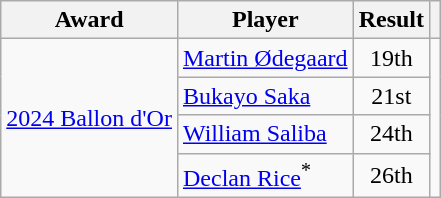<table class="wikitable" style="text-align:center;">
<tr>
<th>Award</th>
<th>Player</th>
<th>Result</th>
<th></th>
</tr>
<tr>
<td rowspan="4"><a href='#'>2024 Ballon d'Or</a></td>
<td style="text-align:left;"> <a href='#'>Martin Ødegaard</a></td>
<td>19th</td>
<td rowspan="4"></td>
</tr>
<tr>
<td style="text-align:left;"> <a href='#'>Bukayo Saka</a></td>
<td>21st</td>
</tr>
<tr>
<td style="text-align:left;"> <a href='#'>William Saliba</a></td>
<td>24th</td>
</tr>
<tr>
<td style="text-align:left;"> <a href='#'>Declan Rice</a><sup>*</sup></td>
<td>26th</td>
</tr>
</table>
